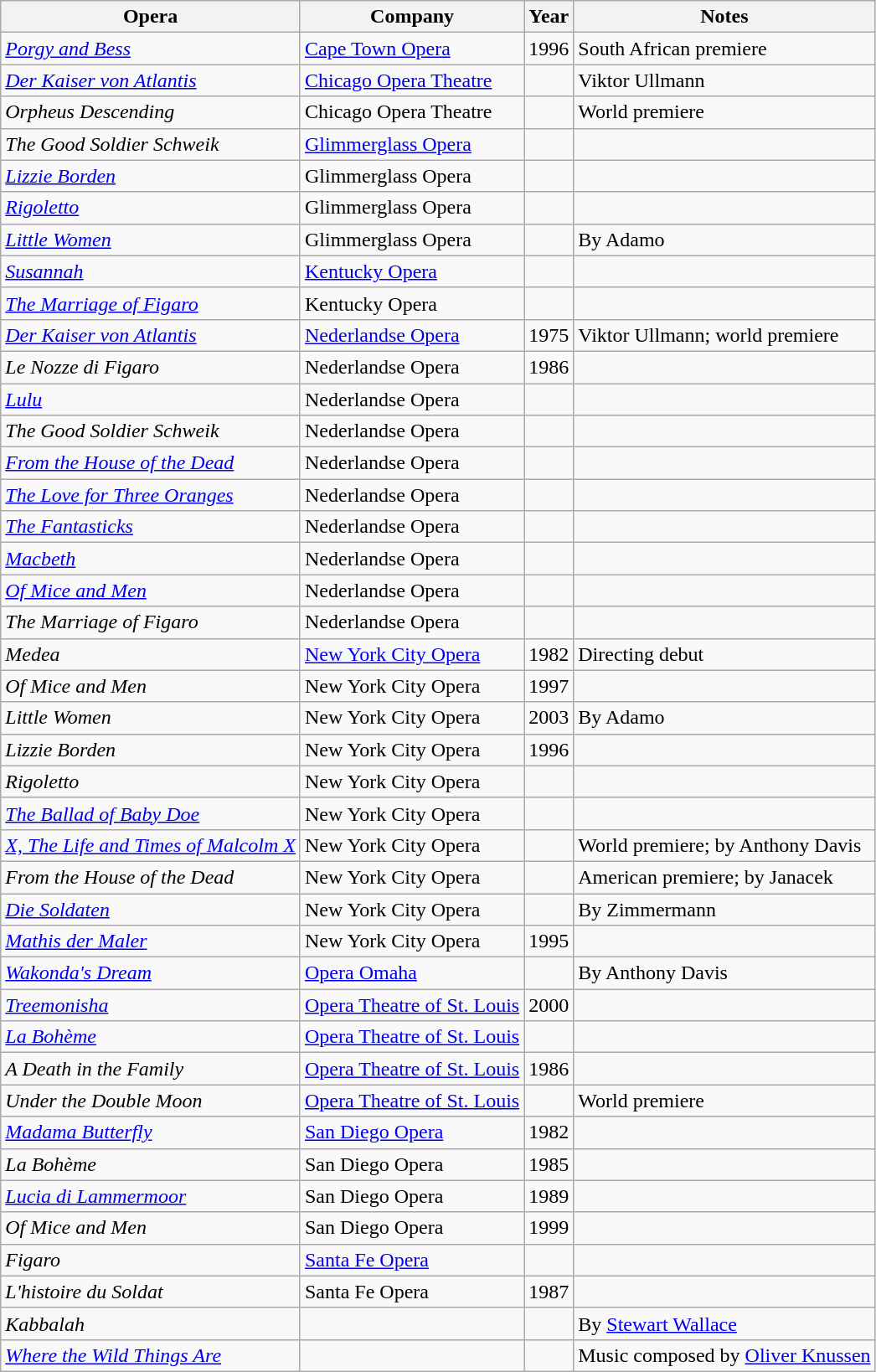<table class="wikitable sortable">
<tr>
<th>Opera</th>
<th>Company</th>
<th>Year</th>
<th class="unsortable">Notes</th>
</tr>
<tr>
<td><em><a href='#'>Porgy and Bess</a></em></td>
<td><a href='#'>Cape Town Opera</a></td>
<td>1996</td>
<td>South African premiere</td>
</tr>
<tr>
<td><em><a href='#'>Der Kaiser von Atlantis</a></em></td>
<td><a href='#'>Chicago Opera Theatre</a></td>
<td></td>
<td>Viktor Ullmann</td>
</tr>
<tr>
<td><em>Orpheus Descending</em></td>
<td>Chicago Opera Theatre</td>
<td></td>
<td>World premiere</td>
</tr>
<tr>
<td><em>The Good Soldier Schweik</em></td>
<td><a href='#'>Glimmerglass Opera</a></td>
<td></td>
<td></td>
</tr>
<tr>
<td><em><a href='#'>Lizzie Borden</a></em></td>
<td>Glimmerglass Opera</td>
<td></td>
<td></td>
</tr>
<tr>
<td><em><a href='#'>Rigoletto</a></em></td>
<td>Glimmerglass Opera</td>
<td></td>
<td></td>
</tr>
<tr>
<td><em><a href='#'>Little Women</a></em></td>
<td>Glimmerglass Opera</td>
<td></td>
<td>By Adamo</td>
</tr>
<tr>
<td><em><a href='#'>Susannah</a></em></td>
<td><a href='#'>Kentucky Opera</a></td>
<td></td>
<td></td>
</tr>
<tr>
<td><em><a href='#'>The Marriage of Figaro</a></em></td>
<td>Kentucky Opera</td>
<td></td>
<td></td>
</tr>
<tr>
<td><em><a href='#'>Der Kaiser von Atlantis</a></em></td>
<td><a href='#'>Nederlandse Opera</a></td>
<td>1975</td>
<td>Viktor Ullmann; world premiere</td>
</tr>
<tr>
<td><em>Le Nozze di Figaro</em></td>
<td>Nederlandse Opera</td>
<td>1986</td>
<td></td>
</tr>
<tr>
<td><em><a href='#'>Lulu</a></em></td>
<td>Nederlandse Opera</td>
<td></td>
<td></td>
</tr>
<tr>
<td><em>The Good Soldier Schweik</em></td>
<td>Nederlandse Opera</td>
<td></td>
<td></td>
</tr>
<tr>
<td><em><a href='#'>From the House of the Dead</a></em></td>
<td>Nederlandse Opera</td>
<td></td>
<td></td>
</tr>
<tr>
<td><em><a href='#'>The Love for Three Oranges</a></em></td>
<td>Nederlandse Opera</td>
<td></td>
<td></td>
</tr>
<tr>
<td><em><a href='#'>The Fantasticks</a></em></td>
<td>Nederlandse Opera</td>
<td></td>
<td></td>
</tr>
<tr>
<td><em><a href='#'>Macbeth</a></em></td>
<td>Nederlandse Opera</td>
<td></td>
<td></td>
</tr>
<tr>
<td><em><a href='#'>Of Mice and Men</a></em></td>
<td>Nederlandse Opera</td>
<td></td>
<td></td>
</tr>
<tr>
<td><em>The Marriage of Figaro</em></td>
<td>Nederlandse Opera</td>
<td></td>
<td></td>
</tr>
<tr>
<td><em>Medea</em></td>
<td><a href='#'>New York City Opera</a></td>
<td>1982</td>
<td>Directing debut</td>
</tr>
<tr>
<td><em>Of Mice and Men</em></td>
<td>New York City Opera</td>
<td>1997</td>
<td></td>
</tr>
<tr>
<td><em>Little Women</em></td>
<td>New York City Opera</td>
<td>2003</td>
<td>By Adamo</td>
</tr>
<tr>
<td><em>Lizzie Borden</em></td>
<td>New York City Opera</td>
<td>1996</td>
<td></td>
</tr>
<tr>
<td><em>Rigoletto</em></td>
<td>New York City Opera</td>
<td></td>
<td></td>
</tr>
<tr>
<td><em><a href='#'>The Ballad of Baby Doe</a></em></td>
<td>New York City Opera</td>
<td></td>
<td></td>
</tr>
<tr>
<td><em><a href='#'>X, The Life and Times of Malcolm X</a></em></td>
<td>New York City Opera</td>
<td></td>
<td>World premiere; by Anthony Davis</td>
</tr>
<tr>
<td><em>From the House of the Dead</em></td>
<td>New York City Opera</td>
<td></td>
<td>American premiere; by Janacek</td>
</tr>
<tr>
<td><em><a href='#'>Die Soldaten</a></em></td>
<td>New York City Opera</td>
<td></td>
<td>By Zimmermann</td>
</tr>
<tr>
<td><em><a href='#'>Mathis der Maler</a></em></td>
<td>New York City Opera</td>
<td>1995</td>
<td></td>
</tr>
<tr>
<td><em><a href='#'>Wakonda's Dream</a></em></td>
<td><a href='#'>Opera Omaha</a></td>
<td></td>
<td>By Anthony Davis</td>
</tr>
<tr>
<td><em><a href='#'>Treemonisha</a></em></td>
<td><a href='#'>Opera Theatre of St. Louis</a></td>
<td>2000</td>
<td></td>
</tr>
<tr>
<td><em><a href='#'>La Bohème</a></em></td>
<td><a href='#'>Opera Theatre of St. Louis</a></td>
<td></td>
<td></td>
</tr>
<tr>
<td><em>A Death in the Family</em></td>
<td><a href='#'>Opera Theatre of St. Louis</a></td>
<td>1986</td>
<td></td>
</tr>
<tr>
<td><em>Under the Double Moon</em></td>
<td><a href='#'>Opera Theatre of St. Louis</a></td>
<td></td>
<td>World premiere</td>
</tr>
<tr>
<td><em><a href='#'>Madama Butterfly</a></em></td>
<td><a href='#'>San Diego Opera</a></td>
<td>1982</td>
<td></td>
</tr>
<tr>
<td><em>La Bohème</em></td>
<td>San Diego Opera</td>
<td>1985</td>
<td></td>
</tr>
<tr>
<td><em><a href='#'>Lucia di Lammermoor</a></em></td>
<td>San Diego Opera</td>
<td>1989</td>
<td></td>
</tr>
<tr>
<td><em>Of Mice and Men</em></td>
<td>San Diego Opera</td>
<td>1999</td>
<td></td>
</tr>
<tr>
<td><em>Figaro</em></td>
<td><a href='#'>Santa Fe Opera</a></td>
<td></td>
<td></td>
</tr>
<tr>
<td><em>L'histoire du Soldat</em></td>
<td>Santa Fe Opera</td>
<td>1987</td>
<td></td>
</tr>
<tr>
<td><em>Kabbalah</em></td>
<td></td>
<td></td>
<td>By <a href='#'>Stewart Wallace</a></td>
</tr>
<tr>
<td><em><a href='#'>Where the Wild Things Are</a></em></td>
<td></td>
<td></td>
<td>Music composed by <a href='#'>Oliver Knussen</a></td>
</tr>
</table>
